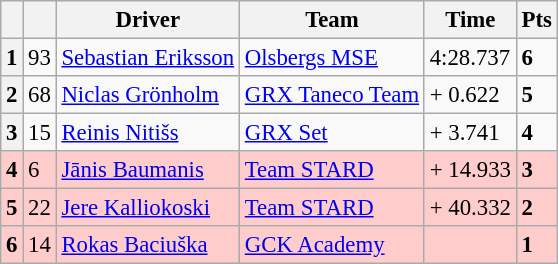<table class="wikitable" style="font-size:95%">
<tr>
<th></th>
<th></th>
<th>Driver</th>
<th>Team</th>
<th>Time</th>
<th>Pts</th>
</tr>
<tr>
<th>1</th>
<td>93</td>
<td> <a href='#'>Sebastian Eriksson</a></td>
<td><a href='#'>Olsbergs MSE</a></td>
<td>4:28.737</td>
<td><strong>6</strong></td>
</tr>
<tr>
<th>2</th>
<td>68</td>
<td> <a href='#'>Niclas Grönholm</a></td>
<td><a href='#'>GRX Taneco Team</a></td>
<td>+ 0.622</td>
<td><strong>5</strong></td>
</tr>
<tr>
<th>3</th>
<td>15</td>
<td> <a href='#'>Reinis Nitišs</a></td>
<td><a href='#'>GRX Set</a></td>
<td>+ 3.741</td>
<td><strong>4</strong></td>
</tr>
<tr>
<th style="background:#ffcccc;">4</th>
<td style="background:#ffcccc;">6</td>
<td style="background:#ffcccc;"> <a href='#'>Jānis Baumanis</a></td>
<td style="background:#ffcccc;"><a href='#'>Team STARD</a></td>
<td style="background:#ffcccc;">+ 14.933</td>
<td style="background:#ffcccc;"><strong>3</strong></td>
</tr>
<tr>
<th style="background:#ffcccc;">5</th>
<td style="background:#ffcccc;">22</td>
<td style="background:#ffcccc;"> <a href='#'>Jere Kalliokoski</a></td>
<td style="background:#ffcccc;"><a href='#'>Team STARD</a></td>
<td style="background:#ffcccc;">+ 40.332</td>
<td style="background:#ffcccc;"><strong>2</strong></td>
</tr>
<tr>
<th style="background:#ffcccc;">6</th>
<td style="background:#ffcccc;">14</td>
<td style="background:#ffcccc;"> <a href='#'>Rokas Baciuška</a></td>
<td style="background:#ffcccc;"><a href='#'>GCK Academy</a></td>
<td style="background:#ffcccc;"></td>
<td style="background:#ffcccc;"><strong>1</strong></td>
</tr>
</table>
